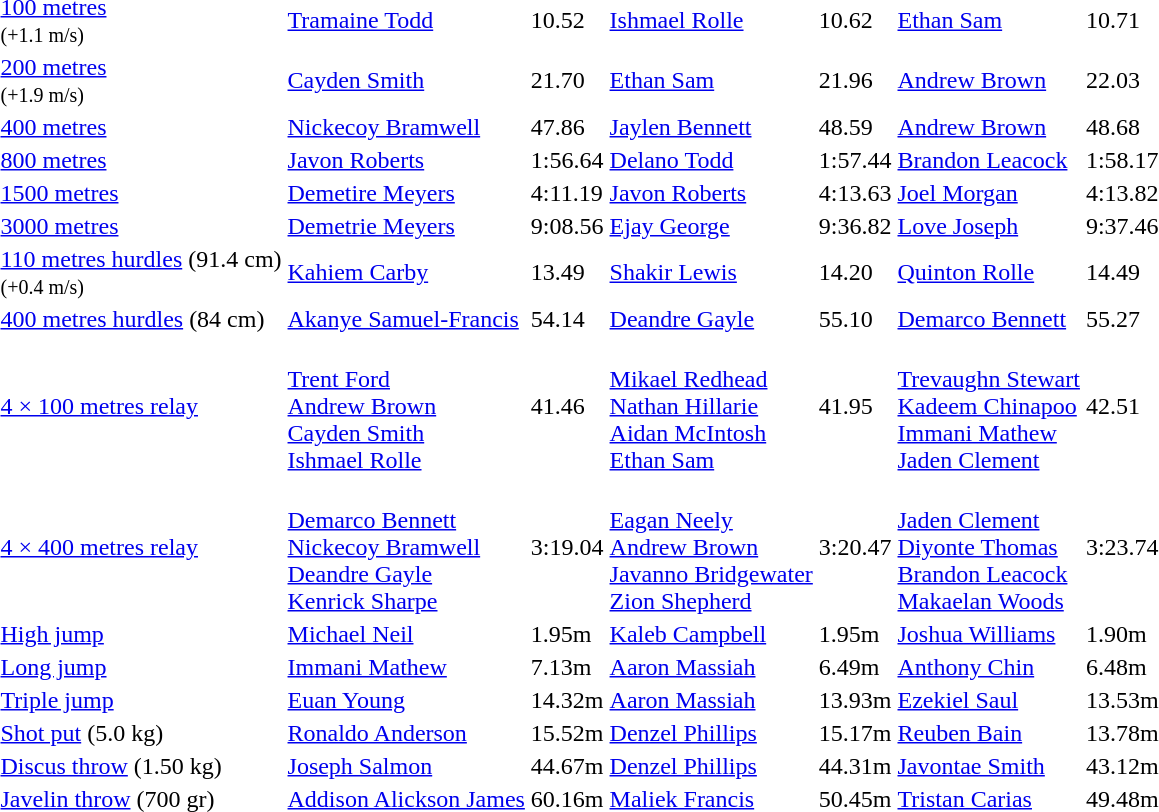<table>
<tr>
<td><a href='#'>100 metres</a> <br> <small>(+1.1 m/s)</small></td>
<td align=left><a href='#'>Tramaine Todd</a> <br> </td>
<td>10.52</td>
<td align=left><a href='#'>Ishmael Rolle</a> <br> </td>
<td>10.62</td>
<td align=left><a href='#'>Ethan Sam</a> <br> </td>
<td>10.71</td>
</tr>
<tr>
<td><a href='#'>200 metres</a> <br> <small>(+1.9 m/s)</small></td>
<td align=left><a href='#'>Cayden Smith</a> <br> </td>
<td>21.70</td>
<td align=left><a href='#'>Ethan Sam</a> <br> </td>
<td>21.96</td>
<td align=left><a href='#'>Andrew Brown</a> <br> </td>
<td>22.03</td>
</tr>
<tr>
<td><a href='#'>400 metres</a></td>
<td align=left><a href='#'>Nickecoy Bramwell</a> <br> </td>
<td>47.86</td>
<td align=left><a href='#'>Jaylen Bennett</a> <br> </td>
<td>48.59</td>
<td align=left><a href='#'>Andrew Brown</a> <br> </td>
<td>48.68</td>
</tr>
<tr>
<td><a href='#'>800 metres</a></td>
<td align=left><a href='#'>Javon Roberts</a> <br> </td>
<td>1:56.64</td>
<td align=left><a href='#'>Delano Todd</a> <br> </td>
<td>1:57.44</td>
<td align=left><a href='#'>Brandon Leacock</a> <br> </td>
<td>1:58.17</td>
</tr>
<tr>
<td><a href='#'>1500 metres</a></td>
<td align=left><a href='#'>Demetire Meyers</a> <br> </td>
<td>4:11.19</td>
<td align=left><a href='#'>Javon Roberts</a> <br> </td>
<td>4:13.63</td>
<td align=left><a href='#'>Joel Morgan</a> <br> </td>
<td>4:13.82</td>
</tr>
<tr>
<td><a href='#'>3000 metres</a></td>
<td align=left><a href='#'>Demetrie Meyers</a> <br> </td>
<td>9:08.56</td>
<td align=left><a href='#'>Ejay George</a> <br> </td>
<td>9:36.82</td>
<td align=left><a href='#'>Love Joseph</a> <br> </td>
<td>9:37.46</td>
</tr>
<tr>
<td><a href='#'>110 metres hurdles</a> (91.4 cm) <br> <small>(+0.4 m/s)</small></td>
<td align=left><a href='#'>Kahiem Carby</a> <br> </td>
<td>13.49</td>
<td align=left><a href='#'>Shakir Lewis</a> <br> </td>
<td>14.20</td>
<td align=left><a href='#'>Quinton Rolle</a> <br> </td>
<td>14.49</td>
</tr>
<tr>
<td><a href='#'>400 metres hurdles</a> (84 cm)</td>
<td align=left><a href='#'>Akanye Samuel-Francis</a> <br> </td>
<td>54.14</td>
<td align=left><a href='#'>Deandre Gayle</a> <br> </td>
<td>55.10</td>
<td align=left><a href='#'>Demarco Bennett</a> <br> </td>
<td>55.27</td>
</tr>
<tr>
<td><a href='#'>4 × 100 metres relay</a></td>
<td align=left><br><a href='#'>Trent Ford</a><br><a href='#'>Andrew Brown</a><br><a href='#'>Cayden Smith</a><br><a href='#'>Ishmael Rolle</a></td>
<td>41.46</td>
<td align=left><br><a href='#'>Mikael Redhead</a><br><a href='#'>Nathan Hillarie</a><br><a href='#'>Aidan McIntosh</a><br><a href='#'>Ethan Sam</a></td>
<td>41.95</td>
<td align=left><br><a href='#'>Trevaughn Stewart</a><br><a href='#'>Kadeem Chinapoo</a><br><a href='#'>Immani Mathew</a><br><a href='#'>Jaden Clement</a></td>
<td>42.51</td>
</tr>
<tr>
<td><a href='#'>4 × 400 metres relay</a></td>
<td align=left><br><a href='#'>Demarco Bennett</a><br><a href='#'>Nickecoy Bramwell</a><br><a href='#'>Deandre Gayle</a><br><a href='#'>Kenrick Sharpe</a></td>
<td>3:19.04</td>
<td align=left><br><a href='#'>Eagan Neely</a><br><a href='#'>Andrew Brown</a><br><a href='#'>Javanno Bridgewater</a><br><a href='#'>Zion Shepherd</a></td>
<td>3:20.47</td>
<td align=left><br><a href='#'>Jaden Clement</a><br><a href='#'>Diyonte Thomas</a><br><a href='#'>Brandon Leacock</a><br><a href='#'>Makaelan Woods</a></td>
<td>3:23.74</td>
</tr>
<tr>
<td><a href='#'>High jump</a></td>
<td align=left><a href='#'>Michael Neil</a> <br> </td>
<td>1.95m</td>
<td align=left><a href='#'>Kaleb Campbell</a> <br> </td>
<td>1.95m</td>
<td align=left><a href='#'>Joshua Williams</a> <br> </td>
<td>1.90m</td>
</tr>
<tr>
<td><a href='#'>Long jump</a></td>
<td align=left><a href='#'>Immani Mathew</a> <br> </td>
<td>7.13m</td>
<td align=left><a href='#'>Aaron Massiah</a> <br> </td>
<td>6.49m</td>
<td align=left><a href='#'>Anthony Chin</a> <br> </td>
<td>6.48m</td>
</tr>
<tr>
<td><a href='#'>Triple jump</a></td>
<td align=left><a href='#'>Euan Young</a> <br> </td>
<td>14.32m</td>
<td align=left><a href='#'>Aaron Massiah</a> <br> </td>
<td>13.93m</td>
<td align=left><a href='#'>Ezekiel Saul</a> <br> </td>
<td>13.53m</td>
</tr>
<tr>
<td><a href='#'>Shot put</a> (5.0 kg)</td>
<td align=left><a href='#'>Ronaldo Anderson</a> <br> </td>
<td>15.52m</td>
<td align=left><a href='#'>Denzel Phillips</a> <br> </td>
<td>15.17m</td>
<td align=left><a href='#'>Reuben Bain</a> <br> </td>
<td>13.78m</td>
</tr>
<tr>
<td><a href='#'>Discus throw</a> (1.50 kg)</td>
<td align=left><a href='#'>Joseph Salmon</a> <br> </td>
<td>44.67m</td>
<td align=left><a href='#'>Denzel Phillips</a> <br> </td>
<td>44.31m</td>
<td align=left><a href='#'>Javontae Smith</a> <br> </td>
<td>43.12m</td>
</tr>
<tr>
<td><a href='#'>Javelin throw</a> (700 gr)</td>
<td align=left><a href='#'>Addison Alickson James</a> <br> </td>
<td>60.16m</td>
<td align=left><a href='#'>Maliek Francis</a> <br> </td>
<td>50.45m</td>
<td align=left><a href='#'>Tristan Carias</a> <br> </td>
<td>49.48m</td>
</tr>
</table>
